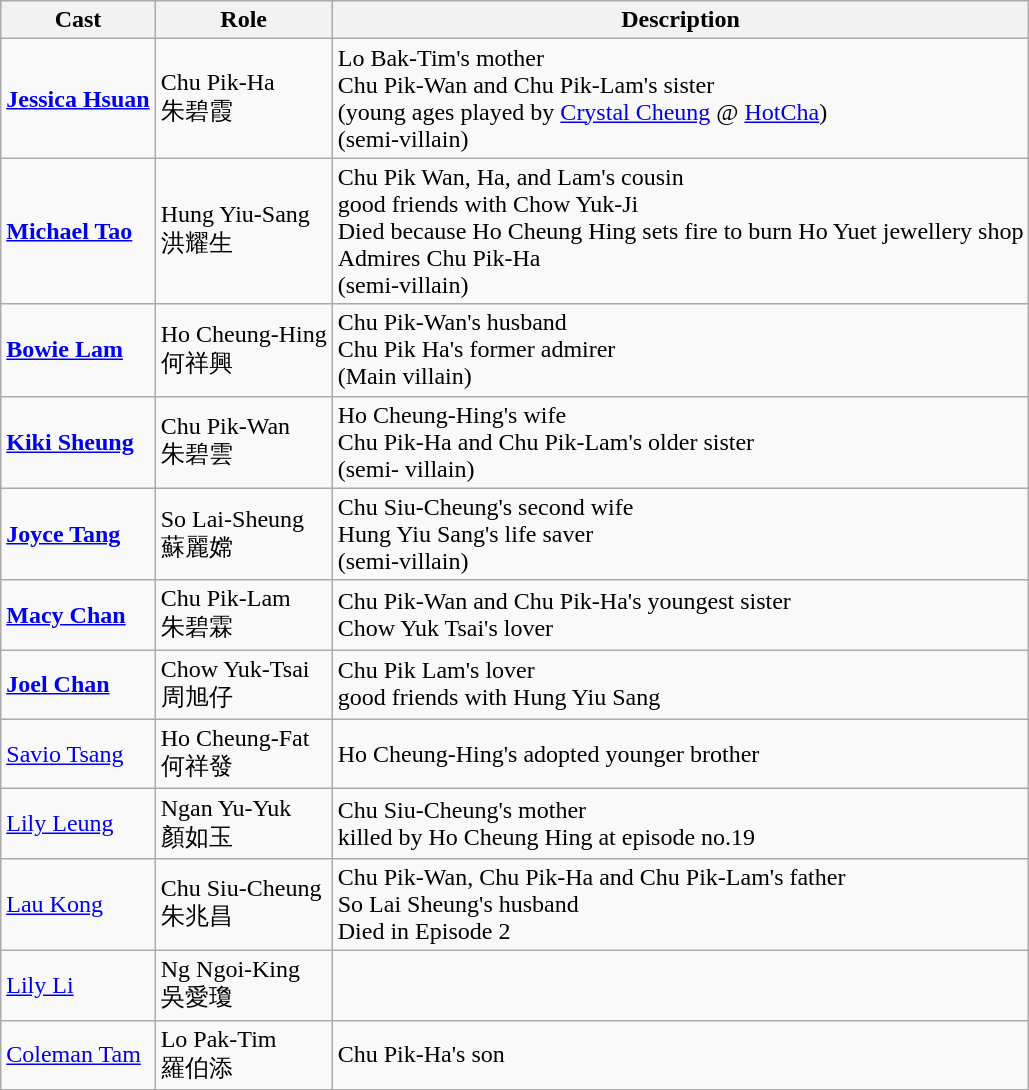<table class="wikitable">
<tr>
<th>Cast</th>
<th>Role</th>
<th>Description</th>
</tr>
<tr>
<td><strong><a href='#'>Jessica Hsuan</a></strong></td>
<td>Chu Pik-Ha <br> 朱碧霞</td>
<td>Lo Bak-Tim's mother <br> Chu Pik-Wan and Chu Pik-Lam's sister <br> (young ages played by <a href='#'>Crystal Cheung</a> @ <a href='#'>HotCha</a>)<br>(semi-villain)</td>
</tr>
<tr>
<td><strong><a href='#'>Michael Tao</a></strong></td>
<td>Hung Yiu-Sang <br> 洪耀生</td>
<td>Chu Pik Wan, Ha, and Lam's cousin <br> good friends with Chow Yuk-Ji <br> Died because Ho Cheung Hing sets fire to burn Ho Yuet jewellery shop <br> Admires Chu Pik-Ha<br>(semi-villain)</td>
</tr>
<tr>
<td><strong><a href='#'>Bowie Lam</a></strong></td>
<td>Ho Cheung-Hing <br> 何祥興</td>
<td>Chu Pik-Wan's husband <br> Chu Pik Ha's former admirer<br>(Main villain)<br></td>
</tr>
<tr>
<td><strong><a href='#'>Kiki Sheung</a></strong></td>
<td>Chu Pik-Wan <br> 朱碧雲</td>
<td>Ho Cheung-Hing's wife <br> Chu Pik-Ha and Chu Pik-Lam's older sister<br>(semi- villain)</td>
</tr>
<tr>
<td><strong><a href='#'>Joyce Tang</a></strong></td>
<td>So Lai-Sheung <br> 蘇麗嫦</td>
<td>Chu Siu-Cheung's second wife <br> Hung Yiu Sang's life saver<br>(semi-villain)</td>
</tr>
<tr>
<td><strong><a href='#'>Macy Chan</a></strong></td>
<td>Chu Pik-Lam <br> 朱碧霖</td>
<td>Chu Pik-Wan and Chu Pik-Ha's youngest sister <br> Chow Yuk Tsai's lover</td>
</tr>
<tr>
<td><strong><a href='#'>Joel Chan</a></strong></td>
<td>Chow Yuk-Tsai <br> 周旭仔</td>
<td>Chu Pik Lam's lover <br> good friends with Hung Yiu Sang</td>
</tr>
<tr>
<td><a href='#'>Savio Tsang</a></td>
<td>Ho Cheung-Fat <br> 何祥發</td>
<td>Ho Cheung-Hing's adopted younger brother</td>
</tr>
<tr>
<td><a href='#'>Lily Leung</a></td>
<td>Ngan Yu-Yuk <br> 顏如玉</td>
<td>Chu Siu-Cheung's mother <br> killed by Ho Cheung Hing at episode no.19</td>
</tr>
<tr>
<td><a href='#'>Lau Kong</a></td>
<td>Chu Siu-Cheung <br> 朱兆昌</td>
<td>Chu Pik-Wan, Chu Pik-Ha and Chu Pik-Lam's father <br> So Lai Sheung's husband <br> Died in Episode 2</td>
</tr>
<tr>
<td><a href='#'>Lily Li</a></td>
<td>Ng Ngoi-King <br> 吳愛瓊</td>
<td></td>
</tr>
<tr>
<td><a href='#'>Coleman Tam</a></td>
<td>Lo Pak-Tim <br>羅伯添</td>
<td>Chu Pik-Ha's son</td>
</tr>
</table>
